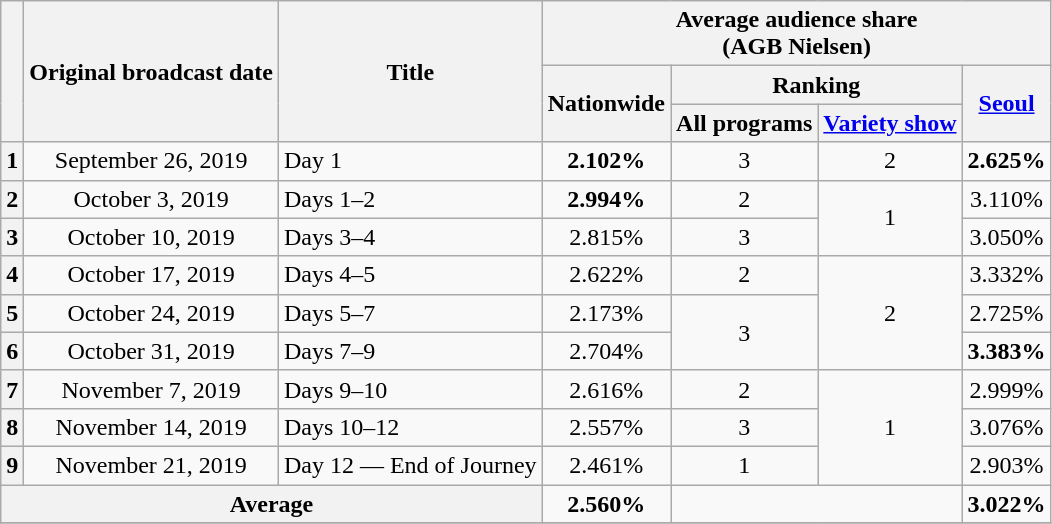<table class=wikitable style="font-size: 100%; text-align: center">
<tr>
<th rowspan="3"></th>
<th rowspan="3">Original broadcast date</th>
<th rowspan="3">Title</th>
<th colspan="4">Average audience share <br>(AGB Nielsen)</th>
</tr>
<tr>
<th rowspan="2">Nationwide</th>
<th colspan="2">Ranking</th>
<th rowspan="2"><a href='#'>Seoul</a></th>
</tr>
<tr>
<th>All programs</th>
<th><a href='#'>Variety show</a></th>
</tr>
<tr>
<th>1</th>
<td>September 26, 2019</td>
<td align=left>Day 1</td>
<td><span><strong>2.102%</strong></span></td>
<td>3</td>
<td>2</td>
<td><span><strong>2.625%</strong></span></td>
</tr>
<tr>
<th>2</th>
<td>October 3, 2019</td>
<td align=left>Days 1–2</td>
<td><span><strong>2.994%</strong></span></td>
<td>2</td>
<td rowspan="2">1</td>
<td>3.110%</td>
</tr>
<tr>
<th>3</th>
<td>October 10, 2019</td>
<td align=left>Days 3–4</td>
<td>2.815%</td>
<td>3</td>
<td>3.050%</td>
</tr>
<tr>
<th>4</th>
<td>October 17, 2019</td>
<td align=left>Days 4–5</td>
<td>2.622%</td>
<td>2</td>
<td rowspan="3">2</td>
<td>3.332%</td>
</tr>
<tr>
<th>5</th>
<td>October 24, 2019</td>
<td align=left>Days 5–7</td>
<td>2.173%</td>
<td rowspan="2">3</td>
<td>2.725%</td>
</tr>
<tr>
<th>6</th>
<td>October 31, 2019</td>
<td align=left>Days 7–9</td>
<td>2.704%</td>
<td><span><strong>3.383%</strong></span></td>
</tr>
<tr>
<th>7</th>
<td>November 7, 2019</td>
<td align=left>Days 9–10</td>
<td>2.616%</td>
<td>2</td>
<td rowspan="3">1</td>
<td>2.999%</td>
</tr>
<tr>
<th>8</th>
<td>November 14, 2019</td>
<td align=left>Days 10–12</td>
<td>2.557%</td>
<td>3</td>
<td>3.076%</td>
</tr>
<tr>
<th>9</th>
<td>November 21, 2019</td>
<td align=left>Day 12 — End of Journey</td>
<td>2.461%</td>
<td>1</td>
<td>2.903%</td>
</tr>
<tr>
<th colspan="3">Average</th>
<td><span><strong>2.560%</strong></span></td>
<td colspan="2"></td>
<td><span><strong>3.022%</strong></span></td>
</tr>
<tr>
</tr>
</table>
